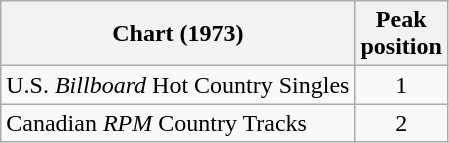<table class="wikitable sortable">
<tr>
<th align="left">Chart (1973)</th>
<th align="center">Peak<br>position</th>
</tr>
<tr>
<td align="left">U.S. <em>Billboard</em> Hot Country Singles</td>
<td align="center">1</td>
</tr>
<tr>
<td align="left">Canadian <em>RPM</em> Country Tracks</td>
<td align="center">2</td>
</tr>
</table>
